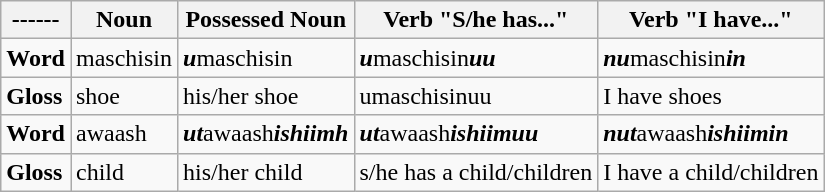<table class="wikitable">
<tr>
<th>------</th>
<th>Noun</th>
<th>Possessed Noun</th>
<th>Verb "S/he has..."</th>
<th>Verb "I have..."</th>
</tr>
<tr>
<td><strong>Word</strong></td>
<td>maschisin</td>
<td><strong><em>u</em></strong>maschisin</td>
<td><strong><em>u</em></strong>maschisin<strong><em>uu</em></strong></td>
<td><strong><em>nu</em></strong>maschisin<strong><em>in</em></strong></td>
</tr>
<tr>
<td><strong>Gloss</strong></td>
<td>shoe</td>
<td>his/her shoe</td>
<td>umaschisinuu</td>
<td>I have shoes</td>
</tr>
<tr>
<td><strong>Word</strong></td>
<td>awaash</td>
<td><strong><em>ut</em></strong>awaash<strong><em>ishiimh</em></strong></td>
<td><strong><em>ut</em></strong>awaash<strong><em>ishiimuu</em></strong></td>
<td><strong><em>nut</em></strong>awaash<strong><em>ishiimin</em></strong></td>
</tr>
<tr>
<td><strong>Gloss</strong></td>
<td>child</td>
<td>his/her child</td>
<td>s/he has a child/children</td>
<td>I have a child/children</td>
</tr>
</table>
